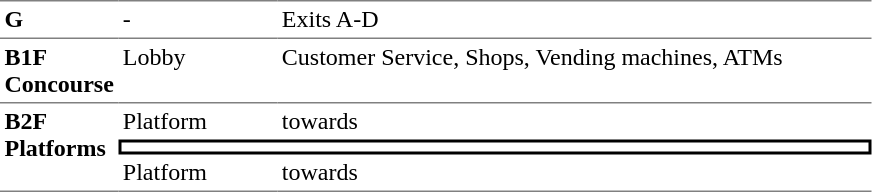<table border=0 cellspacing=0 cellpadding=3>
<tr>
<td style="border-top:solid 1px gray;" width=50 valign=top><strong>G</strong></td>
<td style="border-top:solid 1px gray;" width=100 valign=top>-</td>
<td style="border-top:solid 1px gray;" width=390 valign=top>Exits A-D</td>
</tr>
<tr>
<td style="border-bottom:solid 1px gray; border-top:solid 1px gray;" valign=top width=50><strong>B1F<br>Concourse</strong></td>
<td style="border-bottom:solid 1px gray; border-top:solid 1px gray;" valign=top width=100>Lobby</td>
<td style="border-bottom:solid 1px gray; border-top:solid 1px gray;" valign=top width=390>Customer Service, Shops, Vending machines, ATMs</td>
</tr>
<tr>
<td style="border-bottom:solid 1px gray;" rowspan=3 valign=top><strong>B2F<br>Platforms</strong></td>
<td>Platform</td>
<td>  towards  </td>
</tr>
<tr>
<td style="border-right:solid 2px black;border-left:solid 2px black;border-top:solid 2px black;border-bottom:solid 2px black;text-align:center;" colspan=2></td>
</tr>
<tr>
<td style="border-bottom:solid 1px gray;">Platform</td>
<td style="border-bottom:solid 1px gray;">  towards   </td>
</tr>
</table>
